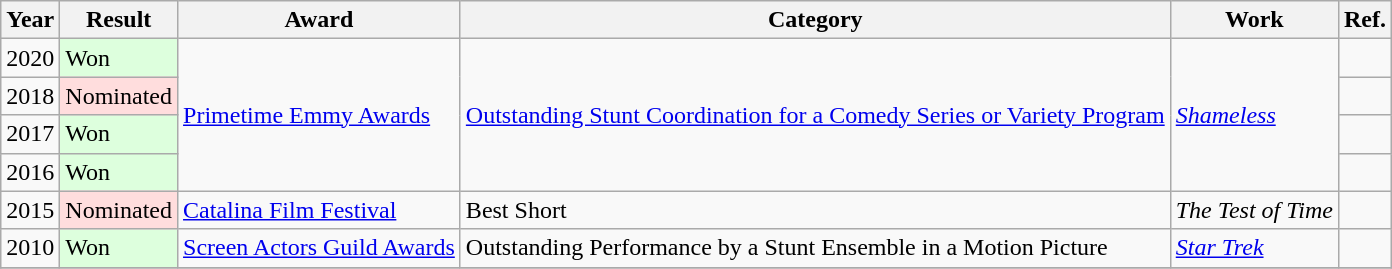<table class="wikitable">
<tr>
<th>Year</th>
<th>Result</th>
<th>Award</th>
<th>Category</th>
<th>Work</th>
<th>Ref.</th>
</tr>
<tr>
<td>2020</td>
<td style="background: #ddffdd">Won</td>
<td rowspan="4"><a href='#'>Primetime Emmy Awards</a></td>
<td rowspan="4"><a href='#'>Outstanding Stunt Coordination for a Comedy Series or Variety Program</a></td>
<td rowspan="4"><em><a href='#'>Shameless</a></em></td>
<td></td>
</tr>
<tr>
<td>2018</td>
<td style="background: #ffdddd">Nominated</td>
<td></td>
</tr>
<tr>
<td>2017</td>
<td style="background: #ddffdd">Won</td>
<td></td>
</tr>
<tr>
<td>2016</td>
<td style="background: #ddffdd">Won</td>
<td></td>
</tr>
<tr>
<td>2015</td>
<td style="background: #ffdddd">Nominated</td>
<td><a href='#'>Catalina Film Festival</a></td>
<td>Best Short</td>
<td><em>The Test of Time</em></td>
<td></td>
</tr>
<tr>
<td>2010</td>
<td style="background: #ddffdd">Won</td>
<td><a href='#'>Screen Actors Guild Awards</a></td>
<td>Outstanding Performance by a Stunt Ensemble in a Motion Picture</td>
<td><em><a href='#'>Star Trek</a></em></td>
<td></td>
</tr>
<tr>
</tr>
</table>
